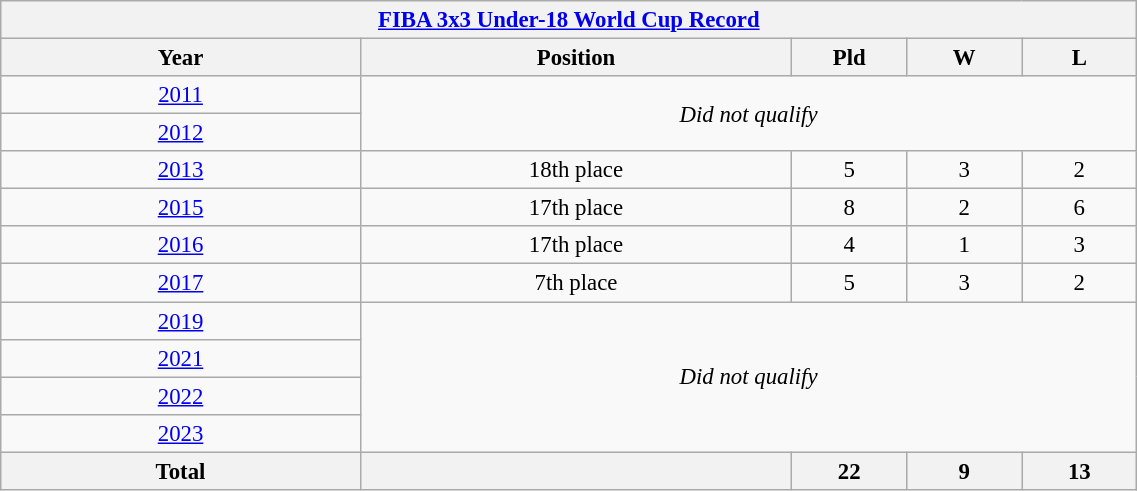<table class="wikitable collapsible autocollapse" style="text-align: center; font-size:95%;" width=60%>
<tr>
<th colspan=9><a href='#'>FIBA 3x3 Under-18 World Cup Record</a></th>
</tr>
<tr>
<th width=25%>Year</th>
<th width=30%>Position</th>
<th width=8%>Pld</th>
<th width=8%>W</th>
<th width=8%>L</th>
</tr>
<tr>
<td> <a href='#'>2011</a></td>
<td colspan=4 rowspan=2><em>Did not qualify</em></td>
</tr>
<tr>
<td> <a href='#'>2012</a></td>
</tr>
<tr>
<td> <a href='#'>2013</a></td>
<td>18th place</td>
<td>5</td>
<td>3</td>
<td>2</td>
</tr>
<tr>
<td> <a href='#'>2015</a></td>
<td>17th place</td>
<td>8</td>
<td>2</td>
<td>6</td>
</tr>
<tr>
<td> <a href='#'>2016</a></td>
<td>17th place</td>
<td>4</td>
<td>1</td>
<td>3</td>
</tr>
<tr>
<td> <a href='#'>2017</a></td>
<td>7th place</td>
<td>5</td>
<td>3</td>
<td>2</td>
</tr>
<tr>
<td> <a href='#'>2019</a></td>
<td rowspan=4 colspan=4><em>Did not qualify</em></td>
</tr>
<tr>
<td> <a href='#'>2021</a></td>
</tr>
<tr>
<td> <a href='#'>2022</a></td>
</tr>
<tr>
<td> <a href='#'>2023</a></td>
</tr>
<tr>
<th><strong>Total</strong></th>
<th></th>
<th>22</th>
<th>9</th>
<th>13</th>
</tr>
</table>
